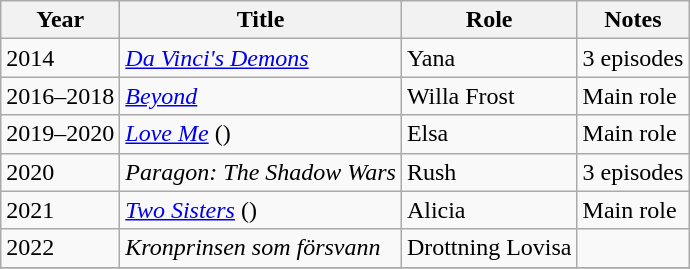<table class="wikitable plainrowheaders sortable">
<tr>
<th scope="col">Year</th>
<th scope="col">Title</th>
<th scope="col">Role</th>
<th scope="col" class="unsortable">Notes</th>
</tr>
<tr>
<td>2014</td>
<td><em><a href='#'>Da Vinci's Demons</a></em></td>
<td>Yana</td>
<td>3 episodes</td>
</tr>
<tr>
<td>2016–2018</td>
<td><em><a href='#'>Beyond</a></em></td>
<td>Willa Frost</td>
<td>Main role</td>
</tr>
<tr>
<td>2019–2020</td>
<td><em><a href='#'>Love Me</a></em> ()</td>
<td>Elsa</td>
<td>Main role</td>
</tr>
<tr>
<td>2020</td>
<td><em>Paragon: The Shadow Wars</em></td>
<td>Rush</td>
<td>3 episodes</td>
</tr>
<tr>
<td>2021</td>
<td><em><a href='#'>Two Sisters</a></em> ()</td>
<td>Alicia</td>
<td>Main role</td>
</tr>
<tr>
<td>2022</td>
<td><em>Kronprinsen som försvann</em></td>
<td>Drottning Lovisa</td>
<td></td>
</tr>
<tr>
</tr>
</table>
